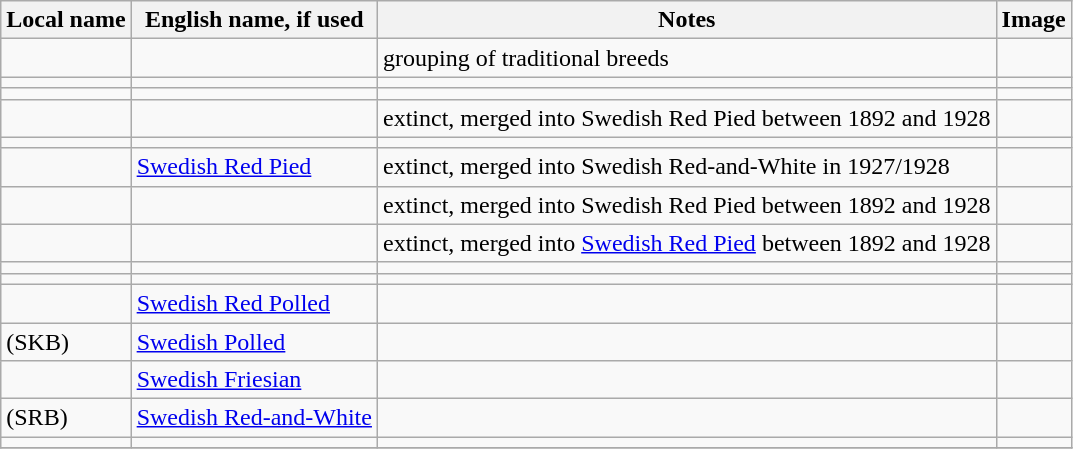<table class="wikitable">
<tr>
<th>Local name</th>
<th>English name, if used</th>
<th>Notes</th>
<th>Image</th>
</tr>
<tr>
<td></td>
<td></td>
<td>grouping of traditional breeds</td>
<td></td>
</tr>
<tr>
<td></td>
<td></td>
<td></td>
<td></td>
</tr>
<tr>
<td></td>
<td></td>
<td></td>
<td></td>
</tr>
<tr>
<td></td>
<td></td>
<td>extinct, merged into Swedish Red Pied between 1892 and 1928</td>
<td></td>
</tr>
<tr>
<td></td>
<td></td>
<td></td>
<td></td>
</tr>
<tr>
<td></td>
<td><a href='#'>Swedish Red Pied</a></td>
<td>extinct, merged into Swedish Red-and-White in 1927/1928</td>
<td></td>
</tr>
<tr>
<td></td>
<td></td>
<td>extinct, merged into Swedish Red Pied between 1892 and 1928</td>
<td></td>
</tr>
<tr>
<td></td>
<td></td>
<td>extinct, merged into <a href='#'>Swedish Red Pied</a> between 1892 and 1928</td>
<td></td>
</tr>
<tr>
<td></td>
<td></td>
<td></td>
<td></td>
</tr>
<tr>
<td></td>
<td></td>
<td></td>
<td></td>
</tr>
<tr>
<td></td>
<td><a href='#'>Swedish Red Polled</a></td>
<td></td>
<td></td>
</tr>
<tr>
<td> (SKB)</td>
<td><a href='#'>Swedish Polled</a></td>
<td></td>
<td></td>
</tr>
<tr>
<td></td>
<td><a href='#'>Swedish Friesian</a></td>
<td></td>
<td></td>
</tr>
<tr>
<td> (SRB)</td>
<td><a href='#'>Swedish Red-and-White</a></td>
<td></td>
<td></td>
</tr>
<tr>
<td></td>
<td></td>
<td></td>
<td></td>
</tr>
<tr>
</tr>
</table>
